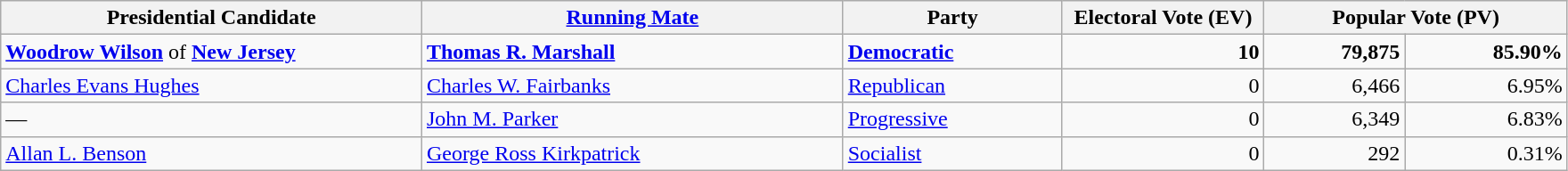<table class="wikitable">
<tr>
<th width="25%">Presidential Candidate</th>
<th width="25%"><a href='#'>Running Mate</a></th>
<th width="13%">Party</th>
<th width="12%">Electoral Vote (EV)</th>
<th colspan="2" width="18%">Popular Vote (PV)</th>
</tr>
<tr>
<td><strong><a href='#'>Woodrow Wilson</a></strong> of <strong><a href='#'>New Jersey</a></strong></td>
<td><strong><a href='#'>Thomas R. Marshall</a></strong></td>
<td><strong><a href='#'>Democratic</a></strong></td>
<td align="right"><strong>10</strong></td>
<td align="right"><strong>79,875</strong></td>
<td align="right"><strong>85.90%</strong></td>
</tr>
<tr>
<td><a href='#'>Charles Evans Hughes</a></td>
<td><a href='#'>Charles W. Fairbanks</a></td>
<td><a href='#'>Republican</a></td>
<td align="right">0</td>
<td align="right">6,466</td>
<td align="right">6.95%</td>
</tr>
<tr>
<td>—</td>
<td><a href='#'>John M. Parker</a></td>
<td><a href='#'>Progressive</a></td>
<td align="right">0</td>
<td align="right">6,349</td>
<td align="right">6.83%</td>
</tr>
<tr>
<td><a href='#'>Allan L. Benson</a></td>
<td><a href='#'>George Ross Kirkpatrick</a></td>
<td><a href='#'>Socialist</a></td>
<td align="right">0</td>
<td align="right">292</td>
<td align="right">0.31%</td>
</tr>
</table>
